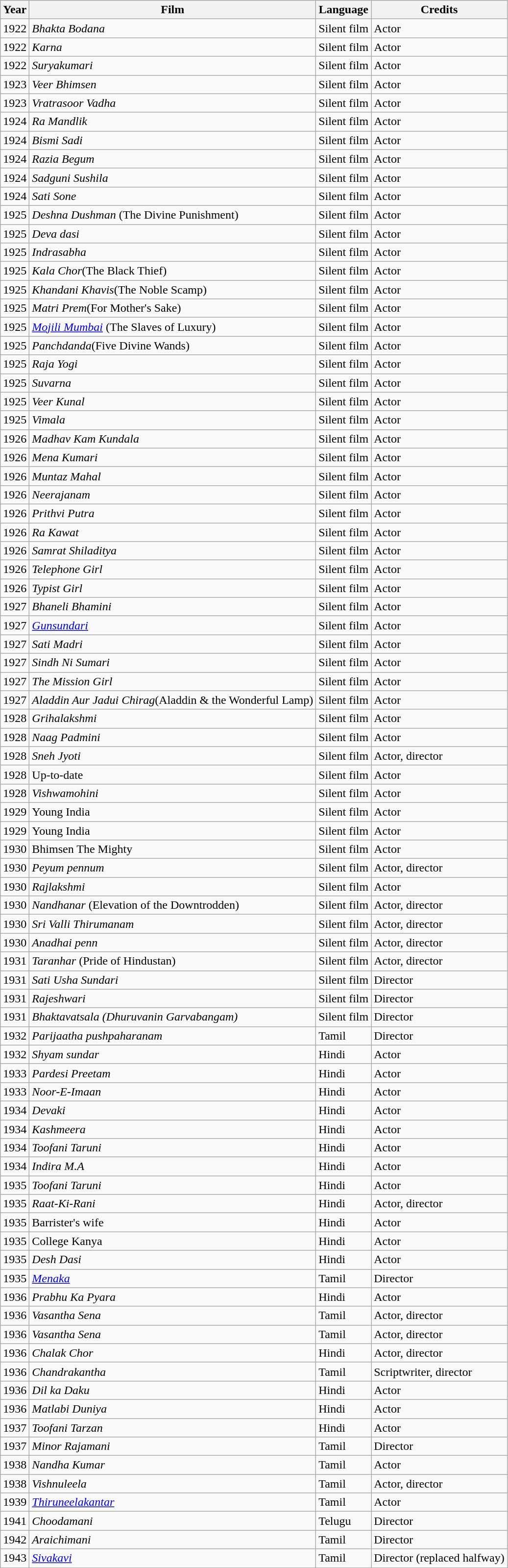<table class="wikitable">
<tr>
<th>Year</th>
<th>Film</th>
<th>Language</th>
<th>Credits</th>
</tr>
<tr>
<td>1922</td>
<td><em>Bhakta Bodana</em></td>
<td>Silent film</td>
<td>Actor</td>
</tr>
<tr>
<td>1922</td>
<td><em>Karna</em></td>
<td>Silent film</td>
<td>Actor</td>
</tr>
<tr>
<td>1922</td>
<td><em>Suryakumari</em></td>
<td>Silent film</td>
<td>Actor</td>
</tr>
<tr>
<td>1923</td>
<td><em>Veer Bhimsen</em></td>
<td>Silent film</td>
<td>Actor</td>
</tr>
<tr>
<td>1923</td>
<td><em>Vratrasoor Vadha</em></td>
<td>Silent film</td>
<td>Actor</td>
</tr>
<tr>
<td>1924</td>
<td><em>Ra Mandlik</em></td>
<td>Silent film</td>
<td>Actor</td>
</tr>
<tr>
<td>1924</td>
<td><em>Bismi Sadi</em></td>
<td>Silent film</td>
<td>Actor</td>
</tr>
<tr>
<td>1924</td>
<td><em>Razia Begum</em></td>
<td>Silent film</td>
<td>Actor</td>
</tr>
<tr>
<td>1924</td>
<td><em>Sadguni Sushila</em></td>
<td>Silent film</td>
<td>Actor</td>
</tr>
<tr>
<td>1924</td>
<td><em>Sati Sone</em></td>
<td>Silent film</td>
<td>Actor</td>
</tr>
<tr>
<td>1925</td>
<td><em>Deshna Dushman</em> (The Divine Punishment)</td>
<td>Silent film</td>
<td>Actor</td>
</tr>
<tr>
<td>1925</td>
<td><em>Deva dasi</em></td>
<td>Silent film</td>
<td>Actor</td>
</tr>
<tr>
<td>1925</td>
<td><em>Indrasabha</em></td>
<td>Silent film</td>
<td>Actor</td>
</tr>
<tr>
<td>1925</td>
<td><em>Kala Chor</em>(The Black Thief)</td>
<td>Silent film</td>
<td>Actor</td>
</tr>
<tr>
<td>1925</td>
<td><em>Khandani Khavis</em>(The Noble Scamp)</td>
<td>Silent film</td>
<td>Actor</td>
</tr>
<tr>
<td>1925</td>
<td><em>Matri Prem</em>(For Mother's Sake)</td>
<td>Silent film</td>
<td>Actor</td>
</tr>
<tr>
<td>1925</td>
<td><em><a href='#'>Mojili Mumbai</a></em> (The Slaves of Luxury)</td>
<td>Silent film</td>
<td>Actor</td>
</tr>
<tr>
<td>1925</td>
<td><em>Panchdanda</em>(Five Divine Wands)</td>
<td>Silent film</td>
<td>Actor</td>
</tr>
<tr>
<td>1925</td>
<td><em>Raja Yogi</em></td>
<td>Silent film</td>
<td>Actor</td>
</tr>
<tr>
<td>1925</td>
<td><em>Suvarna</em></td>
<td>Silent film</td>
<td>Actor</td>
</tr>
<tr>
<td>1925</td>
<td><em>Veer Kunal</em></td>
<td>Silent film</td>
<td>Actor</td>
</tr>
<tr>
<td>1925</td>
<td><em>Vimala</em></td>
<td>Silent film</td>
<td>Actor</td>
</tr>
<tr>
<td>1926</td>
<td><em>Madhav Kam Kundala</em></td>
<td>Silent film</td>
<td>Actor</td>
</tr>
<tr>
<td>1926</td>
<td><em>Mena Kumari</em></td>
<td>Silent film</td>
<td>Actor</td>
</tr>
<tr>
<td>1926</td>
<td><em>Muntaz Mahal</em></td>
<td>Silent film</td>
<td>Actor</td>
</tr>
<tr>
<td>1926</td>
<td><em>Neerajanam</em></td>
<td>Silent film</td>
<td>Actor</td>
</tr>
<tr>
<td>1926</td>
<td><em>Prithvi Putra</em></td>
<td>Silent film</td>
<td>Actor</td>
</tr>
<tr>
<td>1926</td>
<td><em>Ra Kawat</em></td>
<td>Silent film</td>
<td>Actor</td>
</tr>
<tr>
<td>1926</td>
<td><em>Samrat Shiladitya</em></td>
<td>Silent film</td>
<td>Actor</td>
</tr>
<tr>
<td>1926</td>
<td><em>Telephone Girl</em></td>
<td>Silent film</td>
<td>Actor</td>
</tr>
<tr>
<td>1926</td>
<td><em>Typist Girl</em></td>
<td>Silent film</td>
<td>Actor</td>
</tr>
<tr>
<td>1927</td>
<td><em>Bhaneli Bhamini</em></td>
<td>Silent film</td>
<td>Actor</td>
</tr>
<tr>
<td>1927</td>
<td><em><a href='#'>Gunsundari</a></em></td>
<td>Silent film</td>
<td>Actor</td>
</tr>
<tr>
<td>1927</td>
<td><em>Sati Madri</em></td>
<td>Silent film</td>
<td>Actor</td>
</tr>
<tr>
<td>1927</td>
<td><em>Sindh Ni Sumari </em></td>
<td>Silent film</td>
<td>Actor</td>
</tr>
<tr>
<td>1927</td>
<td><em>The Mission Girl</em></td>
<td>Silent film</td>
<td>Actor</td>
</tr>
<tr>
<td>1927</td>
<td><em>Aladdin Aur Jadui Chirag</em>(Aladdin & the Wonderful Lamp)</td>
<td>Silent film</td>
<td>Actor</td>
</tr>
<tr>
<td>1928</td>
<td><em>Grihalakshmi</em></td>
<td>Silent film</td>
<td>Actor</td>
</tr>
<tr>
<td>1928</td>
<td><em>Naag Padmini</em></td>
<td>Silent film</td>
<td>Actor</td>
</tr>
<tr>
<td>1928</td>
<td><em>Sneh Jyoti</em></td>
<td>Silent film</td>
<td>Actor, director</td>
</tr>
<tr>
<td>1928</td>
<td>Up-to-date</td>
<td>Silent film</td>
<td>Actor</td>
</tr>
<tr>
<td>1928</td>
<td><em>Vishwamohini</em></td>
<td>Silent film</td>
<td>Actor</td>
</tr>
<tr>
<td>1929</td>
<td>Young India</td>
<td>Silent film</td>
<td>Actor</td>
</tr>
<tr>
<td>1929</td>
<td>Young India</td>
<td>Silent film</td>
<td>Actor</td>
</tr>
<tr>
<td>1930</td>
<td>Bhimsen The Mighty</td>
<td>Silent film</td>
<td>Actor</td>
</tr>
<tr>
<td>1930</td>
<td><em>Peyum pennum</em></td>
<td>Silent film</td>
<td>Actor, director</td>
</tr>
<tr>
<td>1930</td>
<td><em>Rajlakshmi</em></td>
<td>Silent film</td>
<td>Actor</td>
</tr>
<tr>
<td>1930</td>
<td><em>Nandhanar</em> (Elevation of the Downtrodden)</td>
<td>Silent film</td>
<td>Actor, director</td>
</tr>
<tr>
<td>1930</td>
<td><em>Sri Valli Thirumanam</em></td>
<td>Silent film</td>
<td>Actor, director</td>
</tr>
<tr>
<td>1930</td>
<td><em>Anadhai penn</em></td>
<td>Silent film</td>
<td>Actor, director</td>
</tr>
<tr>
<td>1931</td>
<td><em>Taranhar</em> (Pride of Hindustan)</td>
<td>Silent film</td>
<td>Actor, director</td>
</tr>
<tr>
<td>1931</td>
<td><em>Sati Usha Sundari</em></td>
<td>Silent film</td>
<td>Director</td>
</tr>
<tr>
<td>1931</td>
<td><em>Rajeshwari</em></td>
<td>Silent film</td>
<td>Director</td>
</tr>
<tr>
<td>1931</td>
<td><em>Bhaktavatsala (Dhuruvanin Garvabangam)</em></td>
<td>Silent film</td>
<td>Director</td>
</tr>
<tr>
<td>1932</td>
<td><em>Parijaatha pushpaharanam</em></td>
<td>Tamil</td>
<td>Director</td>
</tr>
<tr>
<td>1932</td>
<td><em>Shyam sundar</em></td>
<td>Hindi</td>
<td>Actor</td>
</tr>
<tr>
<td>1933</td>
<td><em>Pardesi Preetam</em></td>
<td>Hindi</td>
<td>Actor</td>
</tr>
<tr>
<td>1933</td>
<td><em>Noor-E-Imaan</em></td>
<td>Hindi</td>
<td>Actor</td>
</tr>
<tr>
<td>1934</td>
<td><em>Devaki</em></td>
<td>Hindi</td>
<td>Actor</td>
</tr>
<tr>
<td>1934</td>
<td><em>Kashmeera</em></td>
<td>Hindi</td>
<td>Actor</td>
</tr>
<tr>
<td>1934</td>
<td><em>Toofani Taruni</em></td>
<td>Hindi</td>
<td>Actor</td>
</tr>
<tr>
<td>1934</td>
<td><em>Indira M.A</em></td>
<td>Hindi</td>
<td>Actor</td>
</tr>
<tr>
<td>1935</td>
<td><em>Toofani Taruni</em></td>
<td>Hindi</td>
<td>Actor</td>
</tr>
<tr>
<td>1935</td>
<td><em>Raat-Ki-Rani</em></td>
<td>Hindi</td>
<td>Actor, director</td>
</tr>
<tr>
<td>1935</td>
<td>Barrister's wife</td>
<td>Hindi</td>
<td>Actor</td>
</tr>
<tr>
<td>1935</td>
<td>College Kanya</td>
<td>Hindi</td>
<td>Actor</td>
</tr>
<tr>
<td>1935</td>
<td><em>Desh Dasi</em></td>
<td>Hindi</td>
<td>Actor</td>
</tr>
<tr>
<td>1935</td>
<td><em><a href='#'>Menaka</a></em></td>
<td>Tamil</td>
<td>Director</td>
</tr>
<tr>
<td>1936</td>
<td><em>Prabhu Ka Pyara</em></td>
<td>Hindi</td>
<td>Actor</td>
</tr>
<tr>
<td>1936</td>
<td><em>Vasantha Sena</em></td>
<td>Tamil</td>
<td>Actor, director</td>
</tr>
<tr>
<td>1936</td>
<td><em>Vasantha Sena</em></td>
<td>Tamil</td>
<td>Actor, director</td>
</tr>
<tr>
<td>1936</td>
<td><em>Chalak Chor</em></td>
<td>Hindi</td>
<td>Actor, director</td>
</tr>
<tr>
<td>1936</td>
<td><em>Chandrakantha</em></td>
<td>Tamil</td>
<td>Scriptwriter, director</td>
</tr>
<tr>
<td>1936</td>
<td><em>Dil ka Daku</em></td>
<td>Hindi</td>
<td>Actor</td>
</tr>
<tr>
<td>1936</td>
<td><em>Matlabi Duniya</em></td>
<td>Hindi</td>
<td>Actor</td>
</tr>
<tr>
<td>1937</td>
<td><em>Toofani Tarzan</em></td>
<td>Hindi</td>
<td>Actor</td>
</tr>
<tr>
<td>1937</td>
<td><em>Minor Rajamani</em></td>
<td>Tamil</td>
<td>Director</td>
</tr>
<tr>
<td>1938</td>
<td><em>Nandha Kumar</em></td>
<td>Tamil</td>
<td>Actor</td>
</tr>
<tr>
<td>1938</td>
<td><em>Vishnuleela</em></td>
<td>Tamil</td>
<td>Actor, director</td>
</tr>
<tr>
<td>1939</td>
<td><em><a href='#'>Thiruneelakantar</a></em></td>
<td>Tamil</td>
<td>Actor</td>
</tr>
<tr>
<td>1941</td>
<td><em>Choodamani</em></td>
<td>Telugu</td>
<td>Director</td>
</tr>
<tr>
<td>1942</td>
<td><em>Araichimani</em></td>
<td>Tamil</td>
<td>Director</td>
</tr>
<tr>
<td>1943</td>
<td><em><a href='#'>Sivakavi</a></em></td>
<td>Tamil</td>
<td>Director (replaced halfway)</td>
</tr>
</table>
